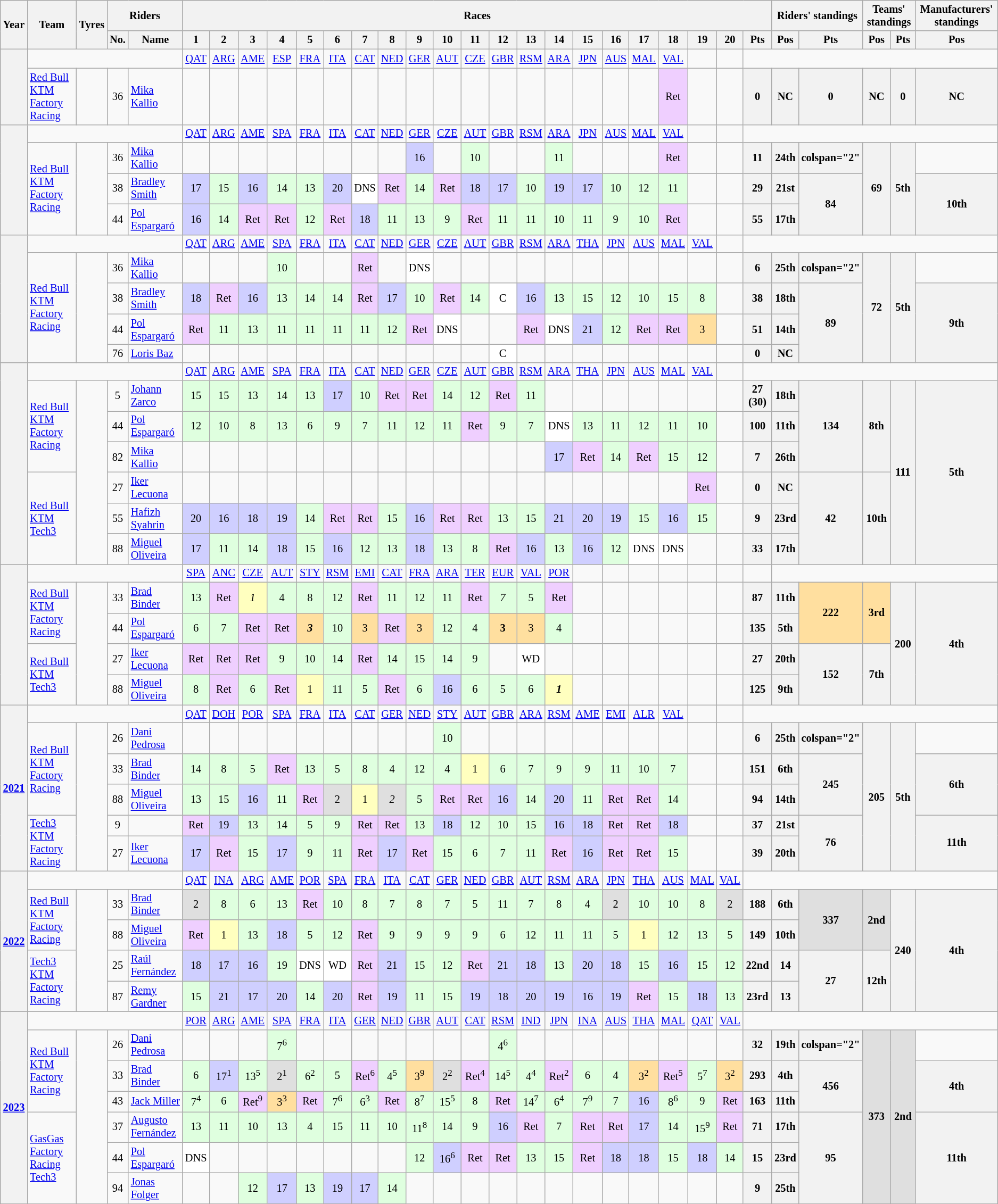<table class="wikitable" style="text-align:center; font-size: 85%" border="1">
<tr>
<th rowspan="2">Year</th>
<th rowspan="2">Team</th>
<th rowspan="2">Tyres</th>
<th colspan="2">Riders</th>
<th colspan="21">Races</th>
<th colspan="2">Riders' standings</th>
<th colspan="2">Teams' standings</th>
<th colspan="2">Manufacturers' standings</th>
</tr>
<tr>
<th>No.</th>
<th>Name</th>
<th>1</th>
<th>2</th>
<th>3</th>
<th>4</th>
<th>5</th>
<th>6</th>
<th>7</th>
<th>8</th>
<th>9</th>
<th>10</th>
<th>11</th>
<th>12</th>
<th>13</th>
<th>14</th>
<th>15</th>
<th>16</th>
<th>17</th>
<th>18</th>
<th>19</th>
<th>20</th>
<th>Pts</th>
<th>Pos</th>
<th>Pts</th>
<th>Pos</th>
<th>Pts</th>
<th>Pos</th>
</tr>
<tr>
<th rowspan="2"></th>
<td colspan="4"></td>
<td><a href='#'>QAT</a></td>
<td><a href='#'>ARG</a></td>
<td><a href='#'>AME</a></td>
<td><a href='#'>ESP</a></td>
<td><a href='#'>FRA</a></td>
<td><a href='#'>ITA</a></td>
<td><a href='#'>CAT</a></td>
<td><a href='#'>NED</a></td>
<td><a href='#'>GER</a></td>
<td><a href='#'>AUT</a></td>
<td><a href='#'>CZE</a></td>
<td><a href='#'>GBR</a></td>
<td><a href='#'>RSM</a></td>
<td><a href='#'>ARA</a></td>
<td><a href='#'>JPN</a></td>
<td><a href='#'>AUS</a></td>
<td><a href='#'>MAL</a></td>
<td><a href='#'>VAL</a></td>
<td>　</td>
<td></td>
<td colspan="6"></td>
</tr>
<tr>
<td align="left"> <a href='#'>Red Bull KTM Factory Racing</a></td>
<td></td>
<td>36</td>
<td align="left"> <a href='#'>Mika Kallio</a></td>
<td></td>
<td></td>
<td></td>
<td></td>
<td></td>
<td></td>
<td></td>
<td></td>
<td></td>
<td></td>
<td></td>
<td></td>
<td></td>
<td></td>
<td></td>
<td></td>
<td></td>
<td style="background:#efcfff;">Ret</td>
<td></td>
<td></td>
<th>0</th>
<th>NC</th>
<th>0</th>
<th>NC</th>
<th>0</th>
<th>NC</th>
</tr>
<tr>
<th rowspan="4"></th>
<td colspan="4"></td>
<td><a href='#'>QAT</a></td>
<td><a href='#'>ARG</a></td>
<td><a href='#'>AME</a></td>
<td><a href='#'>SPA</a></td>
<td><a href='#'>FRA</a></td>
<td><a href='#'>ITA</a></td>
<td><a href='#'>CAT</a></td>
<td><a href='#'>NED</a></td>
<td><a href='#'>GER</a></td>
<td><a href='#'>CZE</a></td>
<td><a href='#'>AUT</a></td>
<td><a href='#'>GBR</a></td>
<td><a href='#'>RSM</a></td>
<td><a href='#'>ARA</a></td>
<td><a href='#'>JPN</a></td>
<td><a href='#'>AUS</a></td>
<td><a href='#'>MAL</a></td>
<td><a href='#'>VAL</a></td>
<td></td>
<td></td>
<td colspan="6"></td>
</tr>
<tr>
<td rowspan="3" align="left"> <a href='#'>Red Bull KTM Factory Racing</a></td>
<td rowspan="3"></td>
<td>36</td>
<td align="left"> <a href='#'>Mika Kallio</a></td>
<td></td>
<td></td>
<td></td>
<td></td>
<td></td>
<td></td>
<td></td>
<td></td>
<td style="background:#cfcfff;">16</td>
<td></td>
<td style="background:#dfffdf;">10</td>
<td></td>
<td></td>
<td style="background:#dfffdf;">11</td>
<td></td>
<td></td>
<td></td>
<td style="background:#efcfff;">Ret</td>
<td></td>
<td></td>
<th>11</th>
<th>24th</th>
<th>colspan="2" </th>
<th rowspan="3">69</th>
<th rowspan="3">5th</th>
</tr>
<tr>
<td>38</td>
<td align="left"> <a href='#'>Bradley Smith</a></td>
<td style="background:#cfcfff;">17</td>
<td style="background:#dfffdf;">15</td>
<td style="background:#cfcfff;">16</td>
<td style="background:#dfffdf;">14</td>
<td style="background:#dfffdf;">13</td>
<td style="background:#cfcfff;">20</td>
<td style="background:#ffffff;">DNS</td>
<td style="background:#efcfff;">Ret</td>
<td style="background:#dfffdf;">14</td>
<td style="background:#efcfff;">Ret</td>
<td style="background:#cfcfff;">18</td>
<td style="background:#cfcfff;">17</td>
<td style="background:#dfffdf;">10</td>
<td style="background:#cfcfff;">19</td>
<td style="background:#cfcfff;">17</td>
<td style="background:#dfffdf;">10</td>
<td style="background:#dfffdf;">12</td>
<td style="background:#dfffdf;">11</td>
<td></td>
<td></td>
<th>29</th>
<th>21st</th>
<th rowspan="2">84</th>
<th rowspan="2">10th</th>
</tr>
<tr>
<td>44</td>
<td align="left"> <a href='#'>Pol Espargaró</a></td>
<td style="background:#cfcfff;">16</td>
<td style="background:#dfffdf;">14</td>
<td style="background:#efcfff;">Ret</td>
<td style="background:#efcfff;">Ret</td>
<td style="background:#dfffdf;">12</td>
<td style="background:#efcfff;">Ret</td>
<td style="background:#cfcfff;">18</td>
<td style="background:#dfffdf;">11</td>
<td style="background:#dfffdf;">13</td>
<td style="background:#dfffdf;">9</td>
<td style="background:#efcfff;">Ret</td>
<td style="background:#dfffdf;">11</td>
<td style="background:#dfffdf;">11</td>
<td style="background:#dfffdf;">10</td>
<td style="background:#dfffdf;">11</td>
<td style="background:#dfffdf;">9</td>
<td style="background:#dfffdf;">10</td>
<td style="background:#efcfff;">Ret</td>
<td></td>
<td></td>
<th>55</th>
<th>17th</th>
</tr>
<tr>
<th rowspan="5"></th>
<td colspan="4"></td>
<td><a href='#'>QAT</a></td>
<td><a href='#'>ARG</a></td>
<td><a href='#'>AME</a></td>
<td><a href='#'>SPA</a></td>
<td><a href='#'>FRA</a></td>
<td><a href='#'>ITA</a></td>
<td><a href='#'>CAT</a></td>
<td><a href='#'>NED</a></td>
<td><a href='#'>GER</a></td>
<td><a href='#'>CZE</a></td>
<td><a href='#'>AUT</a></td>
<td><a href='#'>GBR</a></td>
<td><a href='#'>RSM</a></td>
<td><a href='#'>ARA</a></td>
<td><a href='#'>THA</a></td>
<td><a href='#'>JPN</a></td>
<td><a href='#'>AUS</a></td>
<td><a href='#'>MAL</a></td>
<td><a href='#'>VAL</a></td>
<td></td>
<td colspan="6"></td>
</tr>
<tr>
<td rowspan="4" align="left"> <a href='#'>Red Bull KTM Factory Racing</a></td>
<td rowspan="4"></td>
<td>36</td>
<td align="left"> <a href='#'>Mika Kallio</a></td>
<td></td>
<td></td>
<td></td>
<td style="background:#dfffdf;">10</td>
<td></td>
<td></td>
<td style="background:#efcfff;">Ret</td>
<td></td>
<td style="background:#ffffff;">DNS</td>
<td></td>
<td></td>
<td></td>
<td></td>
<td></td>
<td></td>
<td></td>
<td></td>
<td></td>
<td></td>
<td></td>
<th>6</th>
<th>25th</th>
<th>colspan="2" </th>
<th rowspan="4">72</th>
<th rowspan="4">5th</th>
</tr>
<tr>
<td>38</td>
<td align="left"> <a href='#'>Bradley Smith</a></td>
<td style="background:#cfcfff;">18</td>
<td style="background:#efcfff;">Ret</td>
<td style="background:#cfcfff;">16</td>
<td style="background:#dfffdf;">13</td>
<td style="background:#dfffdf;">14</td>
<td style="background:#dfffdf;">14</td>
<td style="background:#efcfff;">Ret</td>
<td style="background:#cfcfff;">17</td>
<td style="background:#dfffdf;">10</td>
<td style="background:#efcfff;">Ret</td>
<td style="background:#dfffdf;">14</td>
<td style="background:#ffffff;">C</td>
<td style="background:#cfcfff;">16</td>
<td style="background:#dfffdf;">13</td>
<td style="background:#dfffdf;">15</td>
<td style="background:#dfffdf;">12</td>
<td style="background:#dfffdf;">10</td>
<td style="background:#dfffdf;">15</td>
<td style="background:#dfffdf;">8</td>
<td></td>
<th>38</th>
<th>18th</th>
<th rowspan="3">89</th>
<th rowspan="3">9th</th>
</tr>
<tr>
<td>44</td>
<td align="left"> <a href='#'>Pol Espargaró</a></td>
<td style="background:#efcfff;">Ret</td>
<td style="background:#dfffdf;">11</td>
<td style="background:#dfffdf;">13</td>
<td style="background:#dfffdf;">11</td>
<td style="background:#dfffdf;">11</td>
<td style="background:#dfffdf;">11</td>
<td style="background:#dfffdf;">11</td>
<td style="background:#dfffdf;">12</td>
<td style="background:#efcfff;">Ret</td>
<td style="background:#ffffff;">DNS</td>
<td></td>
<td></td>
<td style="background:#efcfff;">Ret</td>
<td style="background:#ffffff;">DNS</td>
<td style="background:#cfcfff;">21</td>
<td style="background:#dfffdf;">12</td>
<td style="background:#efcfff;">Ret</td>
<td style="background:#efcfff;">Ret</td>
<td style="background:#ffdf9f;">3</td>
<td></td>
<th>51</th>
<th>14th</th>
</tr>
<tr>
<td>76</td>
<td align="left"> <a href='#'>Loris Baz</a></td>
<td></td>
<td></td>
<td></td>
<td></td>
<td></td>
<td></td>
<td></td>
<td></td>
<td></td>
<td></td>
<td></td>
<td style="background:#ffffff;">C</td>
<td></td>
<td></td>
<td></td>
<td></td>
<td></td>
<td></td>
<td></td>
<td></td>
<th>0</th>
<th>NC</th>
</tr>
<tr>
<th rowspan="7"></th>
<td colspan="4"></td>
<td><a href='#'>QAT</a></td>
<td><a href='#'>ARG</a></td>
<td><a href='#'>AME</a></td>
<td><a href='#'>SPA</a></td>
<td><a href='#'>FRA</a></td>
<td><a href='#'>ITA</a></td>
<td><a href='#'>CAT</a></td>
<td><a href='#'>NED</a></td>
<td><a href='#'>GER</a></td>
<td><a href='#'>CZE</a></td>
<td><a href='#'>AUT</a></td>
<td><a href='#'>GBR</a></td>
<td><a href='#'>RSM</a></td>
<td><a href='#'>ARA</a></td>
<td><a href='#'>THA</a></td>
<td><a href='#'>JPN</a></td>
<td><a href='#'>AUS</a></td>
<td><a href='#'>MAL</a></td>
<td><a href='#'>VAL</a></td>
<td></td>
<td colspan="6"></td>
</tr>
<tr>
<td rowspan="3" align="left"> <a href='#'>Red Bull KTM Factory Racing</a></td>
<td rowspan="6"></td>
<td>5</td>
<td align="left"> <a href='#'>Johann Zarco</a></td>
<td style="background:#dfffdf;">15</td>
<td style="background:#dfffdf;">15</td>
<td style="background:#dfffdf;">13</td>
<td style="background:#dfffdf;">14</td>
<td style="background:#dfffdf;">13</td>
<td style="background:#cfcfff;">17</td>
<td style="background:#dfffdf;">10</td>
<td style="background:#efcfff;">Ret</td>
<td style="background:#efcfff;">Ret</td>
<td style="background:#dfffdf;">14</td>
<td style="background:#dfffdf;">12</td>
<td style="background:#efcfff;">Ret</td>
<td style="background:#dfffdf;">11</td>
<td></td>
<td></td>
<td></td>
<td></td>
<td></td>
<td></td>
<td></td>
<th>27 (30)</th>
<th>18th</th>
<th rowspan="3">134</th>
<th rowspan="3">8th</th>
<th rowspan="6">111</th>
<th rowspan="6">5th</th>
</tr>
<tr>
<td>44</td>
<td align="left"> <a href='#'>Pol Espargaró</a></td>
<td style="background:#dfffdf;">12</td>
<td style="background:#dfffdf;">10</td>
<td style="background:#dfffdf;">8</td>
<td style="background:#dfffdf;">13</td>
<td style="background:#dfffdf;">6</td>
<td style="background:#dfffdf;">9</td>
<td style="background:#dfffdf;">7</td>
<td style="background:#dfffdf;">11</td>
<td style="background:#dfffdf;">12</td>
<td style="background:#dfffdf;">11</td>
<td style="background:#efcfff;">Ret</td>
<td style="background:#dfffdf;">9</td>
<td style="background:#dfffdf;">7</td>
<td style="background:#ffffff;">DNS</td>
<td style="background:#dfffdf;">13</td>
<td style="background:#dfffdf;">11</td>
<td style="background:#dfffdf;">12</td>
<td style="background:#dfffdf;">11</td>
<td style="background:#dfffdf;">10</td>
<td></td>
<th>100</th>
<th>11th</th>
</tr>
<tr>
<td>82</td>
<td align="left"> <a href='#'>Mika Kallio</a></td>
<td></td>
<td></td>
<td></td>
<td></td>
<td></td>
<td></td>
<td></td>
<td></td>
<td></td>
<td></td>
<td></td>
<td></td>
<td></td>
<td style="background:#cfcfff;">17</td>
<td style="background:#efcfff;">Ret</td>
<td style="background:#dfffdf;">14</td>
<td style="background:#efcfff;">Ret</td>
<td style="background:#dfffdf;">15</td>
<td style="background:#dfffdf;">12</td>
<td></td>
<th>7</th>
<th>26th</th>
</tr>
<tr>
<td rowspan="3" align="left"> <a href='#'>Red Bull KTM Tech3</a></td>
<td>27</td>
<td align="left"> <a href='#'>Iker Lecuona</a></td>
<td></td>
<td></td>
<td></td>
<td></td>
<td></td>
<td></td>
<td></td>
<td></td>
<td></td>
<td></td>
<td></td>
<td></td>
<td></td>
<td></td>
<td></td>
<td></td>
<td></td>
<td></td>
<td style="background:#efcfff;">Ret</td>
<td></td>
<th>0</th>
<th>NC</th>
<th rowspan="3">42</th>
<th rowspan="3">10th</th>
</tr>
<tr>
<td>55</td>
<td align="left"> <a href='#'>Hafizh Syahrin</a></td>
<td style="background:#cfcfff;">20</td>
<td style="background:#cfcfff;">16</td>
<td style="background:#cfcfff;">18</td>
<td style="background:#cfcfff;">19</td>
<td style="background:#dfffdf;">14</td>
<td style="background:#efcfff;">Ret</td>
<td style="background:#efcfff;">Ret</td>
<td style="background:#dfffdf;">15</td>
<td style="background:#cfcfff;">16</td>
<td style="background:#efcfff;">Ret</td>
<td style="background:#efcfff;">Ret</td>
<td style="background:#dfffdf;">13</td>
<td style="background:#dfffdf;">15</td>
<td style="background:#cfcfff;">21</td>
<td style="background:#cfcfff;">20</td>
<td style="background:#cfcfff;">19</td>
<td style="background:#dfffdf;">15</td>
<td style="background:#cfcfff;">16</td>
<td style="background:#dfffdf;">15</td>
<td></td>
<th>9</th>
<th>23rd</th>
</tr>
<tr>
<td>88</td>
<td align="left"> <a href='#'>Miguel Oliveira</a></td>
<td style="background:#cfcfff;">17</td>
<td style="background:#dfffdf;">11</td>
<td style="background:#dfffdf;">14</td>
<td style="background:#cfcfff;">18</td>
<td style="background:#dfffdf;">15</td>
<td style="background:#cfcfff;">16</td>
<td style="background:#dfffdf;">12</td>
<td style="background:#dfffdf;">13</td>
<td style="background:#cfcfff;">18</td>
<td style="background:#dfffdf;">13</td>
<td style="background:#dfffdf;">8</td>
<td style="background:#efcfff;">Ret</td>
<td style="background:#cfcfff;">16</td>
<td style="background:#dfffdf;">13</td>
<td style="background:#cfcfff;">16</td>
<td style="background:#dfffdf;">12</td>
<td style="background:#ffffff;">DNS</td>
<td style="background:#ffffff;">DNS</td>
<td></td>
<td></td>
<th>33</th>
<th>17th</th>
</tr>
<tr>
<th rowspan="5"></th>
<td colspan="4"></td>
<td><a href='#'>SPA</a></td>
<td><a href='#'>ANC</a></td>
<td><a href='#'>CZE</a></td>
<td><a href='#'>AUT</a></td>
<td><a href='#'>STY</a></td>
<td><a href='#'>RSM</a></td>
<td><a href='#'>EMI</a></td>
<td><a href='#'>CAT</a></td>
<td><a href='#'>FRA</a></td>
<td><a href='#'>ARA</a></td>
<td><a href='#'>TER</a></td>
<td><a href='#'>EUR</a></td>
<td><a href='#'>VAL</a></td>
<td><a href='#'>POR</a></td>
<td></td>
<td></td>
<td></td>
<td></td>
<td></td>
<td></td>
<td></td>
<td colspan="6"></td>
</tr>
<tr>
<td rowspan="2" align="left"> <a href='#'>Red Bull KTM Factory Racing</a></td>
<td rowspan="4"></td>
<td>33</td>
<td align="left"> <a href='#'>Brad Binder</a></td>
<td style="background:#dfffdf;">13</td>
<td style="background:#efcfff;">Ret</td>
<td style="background:#ffffbf;"><em>1</em></td>
<td style="background:#dfffdf;">4</td>
<td style="background:#dfffdf;">8</td>
<td style="background:#dfffdf;">12</td>
<td style="background:#efcfff;">Ret</td>
<td style="background:#dfffdf;">11</td>
<td style="background:#dfffdf;">12</td>
<td style="background:#dfffdf;">11</td>
<td style="background:#efcfff;">Ret</td>
<td style="background:#dfffdf;"><em>7</em></td>
<td style="background:#dfffdf;">5</td>
<td style="background:#efcfff;">Ret</td>
<td></td>
<td></td>
<td></td>
<td></td>
<td></td>
<td></td>
<th>87</th>
<th>11th</th>
<th rowspan="2" style="background:#ffdf9f;">222</th>
<th rowspan="2" style="background:#ffdf9f;">3rd</th>
<th rowspan="4">200</th>
<th rowspan="4">4th</th>
</tr>
<tr>
<td>44</td>
<td align="left"> <a href='#'>Pol Espargaró</a></td>
<td style="background:#dfffdf;">6</td>
<td style="background:#dfffdf;">7</td>
<td style="background:#efcfff;">Ret</td>
<td style="background:#efcfff;">Ret</td>
<td style="background:#ffdf9f;"><strong><em>3</em></strong></td>
<td style="background:#dfffdf;">10</td>
<td style="background:#ffdf9f;">3</td>
<td style="background:#efcfff;">Ret</td>
<td style="background:#ffdf9f;">3</td>
<td style="background:#dfffdf;">12</td>
<td style="background:#dfffdf;">4</td>
<td style="background:#ffdf9f;"><strong>3</strong></td>
<td style="background:#ffdf9f;">3</td>
<td style="background:#dfffdf;">4</td>
<td></td>
<td></td>
<td></td>
<td></td>
<td></td>
<td></td>
<th>135</th>
<th>5th</th>
</tr>
<tr>
<td rowspan="2" align="left"> <a href='#'>Red Bull KTM Tech3</a></td>
<td>27</td>
<td align="left"> <a href='#'>Iker Lecuona</a></td>
<td style="background:#efcfff;">Ret</td>
<td style="background:#efcfff;">Ret</td>
<td style="background:#efcfff;">Ret</td>
<td style="background:#dfffdf;">9</td>
<td style="background:#dfffdf;">10</td>
<td style="background:#dfffdf;">14</td>
<td style="background:#efcfff;">Ret</td>
<td style="background:#dfffdf;">14</td>
<td style="background:#dfffdf;">15</td>
<td style="background:#dfffdf;">14</td>
<td style="background:#dfffdf;">9</td>
<td></td>
<td style="background:#ffffff;">WD</td>
<td></td>
<td></td>
<td></td>
<td></td>
<td></td>
<td></td>
<td></td>
<th>27</th>
<th>20th</th>
<th rowspan="2">152</th>
<th rowspan="2">7th</th>
</tr>
<tr>
<td>88</td>
<td align="left"> <a href='#'>Miguel Oliveira</a></td>
<td style="background:#dfffdf;">8</td>
<td style="background:#efcfff;">Ret</td>
<td style="background:#dfffdf;">6</td>
<td style="background:#efcfff;">Ret</td>
<td style="background:#ffffbf;">1</td>
<td style="background:#dfffdf;">11</td>
<td style="background:#dfffdf;">5</td>
<td style="background:#efcfff;">Ret</td>
<td style="background:#dfffdf;">6</td>
<td style="background:#cfcfff;">16</td>
<td style="background:#dfffdf;">6</td>
<td style="background:#dfffdf;">5</td>
<td style="background:#dfffdf;">6</td>
<td style="background:#ffffbf;"><strong><em>1</em></strong></td>
<td></td>
<td></td>
<td></td>
<td></td>
<td></td>
<td></td>
<th>125</th>
<th>9th</th>
</tr>
<tr>
<th rowspan="6"><a href='#'>2021</a></th>
<td colspan="4"></td>
<td><a href='#'>QAT</a></td>
<td><a href='#'>DOH</a></td>
<td><a href='#'>POR</a></td>
<td><a href='#'>SPA</a></td>
<td><a href='#'>FRA</a></td>
<td><a href='#'>ITA</a></td>
<td><a href='#'>CAT</a></td>
<td><a href='#'>GER</a></td>
<td><a href='#'>NED</a></td>
<td><a href='#'>STY</a></td>
<td><a href='#'>AUT</a></td>
<td><a href='#'>GBR</a></td>
<td><a href='#'>ARA</a></td>
<td><a href='#'>RSM</a></td>
<td><a href='#'>AME</a></td>
<td><a href='#'>EMI</a></td>
<td><a href='#'>ALR</a></td>
<td><a href='#'>VAL</a></td>
<td></td>
<td></td>
<td colspan=6></td>
</tr>
<tr>
<td rowspan="3" align="left"> <a href='#'>Red Bull KTM Factory Racing</a></td>
<td rowspan="5"></td>
<td>26</td>
<td align="left"> <a href='#'>Dani Pedrosa</a></td>
<td></td>
<td></td>
<td></td>
<td></td>
<td></td>
<td></td>
<td></td>
<td></td>
<td></td>
<td style="background:#dfffdf;">10</td>
<td></td>
<td></td>
<td></td>
<td></td>
<td></td>
<td></td>
<td></td>
<td></td>
<td></td>
<td></td>
<th>6</th>
<th>25th</th>
<th>colspan="2" </th>
<th rowspan="5">205</th>
<th rowspan="5">5th</th>
</tr>
<tr>
<td>33</td>
<td align="left"> <a href='#'>Brad Binder</a></td>
<td style="background:#dfffdf;">14</td>
<td style="background:#dfffdf;">8</td>
<td style="background:#dfffdf;">5</td>
<td style="background:#efcfff;">Ret</td>
<td style="background:#dfffdf;">13</td>
<td style="background:#dfffdf;">5</td>
<td style="background:#dfffdf;">8</td>
<td style="background:#dfffdf;">4</td>
<td style="background:#dfffdf;">12</td>
<td style="background:#dfffdf;">4</td>
<td style="background:#ffffbf;">1</td>
<td style="background:#dfffdf;">6</td>
<td style="background:#dfffdf;">7</td>
<td style="background:#dfffdf;">9</td>
<td style="background:#dfffdf;">9</td>
<td style="background:#dfffdf;">11</td>
<td style="background:#dfffdf;">10</td>
<td style="background:#dfffdf;">7</td>
<td></td>
<td></td>
<th>151</th>
<th>6th</th>
<th rowspan="2">245</th>
<th rowspan="2">6th</th>
</tr>
<tr>
<td>88</td>
<td align="left"> <a href='#'>Miguel Oliveira</a></td>
<td style="background:#dfffdf;">13</td>
<td style="background:#dfffdf;">15</td>
<td style="background:#cfcfff;">16</td>
<td style="background:#dfffdf;">11</td>
<td style="background:#efcfff;">Ret</td>
<td style="background:#dfdfdf;">2</td>
<td style="background:#ffffbf;">1</td>
<td style="background:#dfdfdf;"><em>2</em></td>
<td style="background:#dfffdf;">5</td>
<td style="background:#efcfff;">Ret</td>
<td style="background:#efcfff;">Ret</td>
<td style="background:#cfcfff;">16</td>
<td style="background:#dfffdf;">14</td>
<td style="background:#cfcfff;">20</td>
<td style="background:#dfffdf;">11</td>
<td style="background:#efcfff;">Ret</td>
<td style="background:#efcfff;">Ret</td>
<td style="background:#dfffdf;">14</td>
<td></td>
<td></td>
<th>94</th>
<th>14th</th>
</tr>
<tr>
<td rowspan="2" align="left"> <a href='#'>Tech3 KTM Factory Racing</a></td>
<td>9</td>
<td align="left"></td>
<td style="background:#efcfff;">Ret</td>
<td style="background:#cfcfff;">19</td>
<td style="background:#dfffdf;">13</td>
<td style="background:#dfffdf;">14</td>
<td style="background:#dfffdf;">5</td>
<td style="background:#dfffdf;">9</td>
<td style="background:#efcfff;">Ret</td>
<td style="background:#efcfff;">Ret</td>
<td style="background:#dfffdf;">13</td>
<td style="background:#cfcfff;">18</td>
<td style="background:#dfffdf;">12</td>
<td style="background:#dfffdf;">10</td>
<td style="background:#dfffdf;">15</td>
<td style="background:#cfcfff;">16</td>
<td style="background:#cfcfff;">18</td>
<td style="background:#efcfff;">Ret</td>
<td style="background:#efcfff;">Ret</td>
<td style="background:#cfcfff;">18</td>
<td></td>
<td></td>
<th>37</th>
<th>21st</th>
<th rowspan="2">76</th>
<th rowspan="2">11th</th>
</tr>
<tr>
<td>27</td>
<td align="left"> <a href='#'>Iker Lecuona</a></td>
<td style="background:#cfcfff;">17</td>
<td style="background:#efcfff;">Ret</td>
<td style="background:#dfffdf;">15</td>
<td style="background:#cfcfff;">17</td>
<td style="background:#dfffdf;">9</td>
<td style="background:#dfffdf;">11</td>
<td style="background:#efcfff;">Ret</td>
<td style="background:#cfcfff;">17</td>
<td style="background:#efcfff;">Ret</td>
<td style="background:#dfffdf;">15</td>
<td style="background:#dfffdf;">6</td>
<td style="background:#dfffdf;">7</td>
<td style="background:#dfffdf;">11</td>
<td style="background:#efcfff;">Ret</td>
<td style="background:#cfcfff;">16</td>
<td style="background:#efcfff;">Ret</td>
<td style="background:#efcfff;">Ret</td>
<td style="background:#dfffdf;">15</td>
<td></td>
<td></td>
<th>39</th>
<th>20th</th>
</tr>
<tr>
<th rowspan="5"><a href='#'>2022</a></th>
<td colspan="4"></td>
<td><a href='#'>QAT</a></td>
<td><a href='#'>INA</a></td>
<td><a href='#'>ARG</a></td>
<td><a href='#'>AME</a></td>
<td><a href='#'>POR</a></td>
<td><a href='#'>SPA</a></td>
<td><a href='#'>FRA</a></td>
<td><a href='#'>ITA</a></td>
<td><a href='#'>CAT</a></td>
<td><a href='#'>GER</a></td>
<td><a href='#'>NED</a></td>
<td><a href='#'>GBR</a></td>
<td><a href='#'>AUT</a></td>
<td><a href='#'>RSM</a></td>
<td><a href='#'>ARA</a></td>
<td><a href='#'>JPN</a></td>
<td><a href='#'>THA</a></td>
<td><a href='#'>AUS</a></td>
<td><a href='#'>MAL</a></td>
<td><a href='#'>VAL</a></td>
<td colspan="6"></td>
</tr>
<tr>
<td rowspan="2" align=left> <a href='#'>Red Bull KTM Factory Racing</a></td>
<td rowspan="4"></td>
<td>33</td>
<td align="left"> <a href='#'>Brad Binder</a></td>
<td style="background:#dfdfdf;">2</td>
<td style="background:#dfffdf;">8</td>
<td style="background:#dfffdf;">6</td>
<td style="background:#dfffdf;">13</td>
<td style="background:#efcfff;">Ret</td>
<td style="background:#dfffdf;">10</td>
<td style="background:#dfffdf;">8</td>
<td style="background:#dfffdf;">7</td>
<td style="background:#dfffdf;">8</td>
<td style="background:#dfffdf;">7</td>
<td style="background:#dfffdf;">5</td>
<td style="background:#dfffdf;">11</td>
<td style="background:#dfffdf;">7</td>
<td style="background:#dfffdf;">8</td>
<td style="background:#dfffdf;">4</td>
<td style="background:#dfdfdf;">2</td>
<td style="background:#dfffdf;">10</td>
<td style="background:#dfffdf;">10</td>
<td style="background:#dfffdf;">8</td>
<td style="background:#dfdfdf;">2</td>
<th>188</th>
<th>6th</th>
<th rowspan="2" style="background:#dfdfdf;">337</th>
<th rowspan="2" style="background:#dfdfdf;">2nd</th>
<th rowspan="4">240</th>
<th rowspan="4">4th</th>
</tr>
<tr>
<td>88</td>
<td align=left> <a href='#'>Miguel Oliveira</a></td>
<td style="background:#efcfff;">Ret</td>
<td style="background:#ffffbf;">1</td>
<td style="background:#dfffdf;">13</td>
<td style="background:#cfcfff;">18</td>
<td style="background:#dfffdf;">5</td>
<td style="background:#dfffdf;">12</td>
<td style="background:#efcfff;">Ret</td>
<td style="background:#dfffdf;">9</td>
<td style="background:#dfffdf;">9</td>
<td style="background:#dfffdf;">9</td>
<td style="background:#dfffdf;">9</td>
<td style="background:#dfffdf;">6</td>
<td style="background:#dfffdf;">12</td>
<td style="background:#dfffdf;">11</td>
<td style="background:#dfffdf;">11</td>
<td style="background:#dfffdf;">5</td>
<td style="background:#ffffbf;">1</td>
<td style="background:#dfffdf;">12</td>
<td style="background:#dfffdf;">13</td>
<td style="background:#dfffdf;">5</td>
<th>149</th>
<th>10th</th>
</tr>
<tr>
<td rowspan="2" align=left> <a href='#'>Tech3 KTM Factory Racing</a></td>
<td>25</td>
<td align="left"> <a href='#'>Raúl Fernández</a></td>
<td style="background:#cfcfff;">18</td>
<td style="background:#cfcfff;">17</td>
<td style="background:#cfcfff;">16</td>
<td style="background:#dfffdf;">19</td>
<td style="background:#ffffff;">DNS</td>
<td style="background:#ffffff;">WD</td>
<td style="background:#efcfff;">Ret</td>
<td style="background:#cfcfff;">21</td>
<td style="background:#dfffdf;">15</td>
<td style="background:#dfffdf;">12</td>
<td style="background:#efcfff;">Ret</td>
<td style="background:#cfcfff;">21</td>
<td style="background:#cfcfff;">18</td>
<td style="background:#dfffdf;">13</td>
<td style="background:#cfcfff;">20</td>
<td style="background:#cfcfff;">18</td>
<td style="background:#dfffdf;">15</td>
<td style="background:#cfcfff;">16</td>
<td style="background:#dfffdf;">15</td>
<td style="background:#dfffdf;">12</td>
<th>22nd</th>
<th>14</th>
<th rowspan="2">27</th>
<th rowspan="2">12th</th>
</tr>
<tr>
<td>87</td>
<td align=left> <a href='#'>Remy Gardner</a></td>
<td style="background:#dfffdf;">15</td>
<td style="background:#cfcfff;">21</td>
<td style="background:#cfcfff;">17</td>
<td style="background:#cfcfff;">20</td>
<td style="background:#dfffdf;">14</td>
<td style="background:#cfcfff;">20</td>
<td style="background:#efcfff;">Ret</td>
<td style="background:#cfcfff;">19</td>
<td style="background:#dfffdf;">11</td>
<td style="background:#dfffdf;">15</td>
<td style="background:#cfcfff;">19</td>
<td style="background:#cfcfff;">18</td>
<td style="background:#cfcfff;">20</td>
<td style="background:#cfcfff;">19</td>
<td style="background:#cfcfff;">16</td>
<td style="background:#cfcfff;">19</td>
<td style="background:#efcfff;">Ret</td>
<td style="background:#dfffdf;">15</td>
<td style="background:#cfcfff;">18</td>
<td style="background:#dfffdf;">13</td>
<th>23rd</th>
<th>13</th>
</tr>
<tr>
<th rowspan="7"><a href='#'>2023</a></th>
<td colspan="4"></td>
<td><a href='#'>POR</a></td>
<td><a href='#'>ARG</a></td>
<td><a href='#'>AME</a></td>
<td><a href='#'>SPA</a></td>
<td><a href='#'>FRA</a></td>
<td><a href='#'>ITA</a></td>
<td><a href='#'>GER</a></td>
<td><a href='#'>NED</a></td>
<td><a href='#'>GBR</a></td>
<td><a href='#'>AUT</a></td>
<td><a href='#'>CAT</a></td>
<td><a href='#'>RSM</a></td>
<td><a href='#'>IND</a></td>
<td><a href='#'>JPN</a></td>
<td><a href='#'>INA</a></td>
<td><a href='#'>AUS</a></td>
<td><a href='#'>THA</a></td>
<td><a href='#'>MAL</a></td>
<td><a href='#'>QAT</a></td>
<td><a href='#'>VAL</a></td>
<td colspan="6"></td>
</tr>
<tr>
<td rowspan="3" align=left> <a href='#'>Red Bull KTM Factory Racing</a></td>
<td rowspan="6"></td>
<td>26</td>
<td align="left"> <a href='#'>Dani Pedrosa</a></td>
<td></td>
<td></td>
<td></td>
<td style="background:#dfffdf;">7<sup>6</sup></td>
<td></td>
<td></td>
<td></td>
<td></td>
<td></td>
<td></td>
<td></td>
<td style="background:#dfffdf;">4<sup>6</sup></td>
<td></td>
<td></td>
<td></td>
<td></td>
<td></td>
<td></td>
<td></td>
<td></td>
<th>32</th>
<th>19th</th>
<th>colspan="2" </th>
<th rowspan="6" style="background:#dfdfdf;">373</th>
<th rowspan="6" style="background:#dfdfdf;">2nd</th>
</tr>
<tr>
<td>33</td>
<td align="left"> <a href='#'>Brad Binder</a></td>
<td style="background:#dfffdf;">6</td>
<td style="background:#cfcfff;">17<sup>1</sup></td>
<td style="background:#dfffdf;">13<sup>5</sup></td>
<td style="background:#dfdfdf;">2<sup>1</sup></td>
<td style="background:#dfffdf;">6<sup>2</sup></td>
<td style="background:#dfffdf;">5</td>
<td style="background:#efcfff;">Ret<sup>6</sup></td>
<td style="background:#dfffdf;">4<sup>5</sup></td>
<td style="background:#ffdf9f;">3<sup>9</sup></td>
<td style="background:#dfdfdf;">2<sup>2</sup></td>
<td style="background:#efcfff;">Ret<sup>4</sup></td>
<td style="background:#dfffdf;">14<sup>5</sup></td>
<td style="background:#dfffdf;">4<sup>4</sup></td>
<td style="background:#efcfff;">Ret<sup>2</sup></td>
<td style="background:#dfffdf;">6</td>
<td style="background:#dfffdf;">4</td>
<td style="background:#ffdf9f;">3<sup>2</sup></td>
<td style="background:#efcfff;">Ret<sup>5</sup></td>
<td style="background:#dfffdf;">5<sup>7</sup></td>
<td style="background:#ffdf9f;">3<sup>2</sup></td>
<th>293</th>
<th>4th</th>
<th rowspan="2">456</th>
<th rowspan="2">4th</th>
</tr>
<tr>
<td>43</td>
<td align=left> <a href='#'>Jack Miller</a></td>
<td style="background:#dfffdf;">7<sup>4</sup></td>
<td style="background:#dfffdf;">6</td>
<td style="background:#efcfff;">Ret<sup>9</sup></td>
<td style="background:#ffdf9f;">3<sup>3</sup></td>
<td style="background:#efcfff;">Ret</td>
<td style="background:#dfffdf;">7<sup>6</sup></td>
<td style="background:#dfffdf;">6<sup>3</sup></td>
<td style="background:#efcfff;">Ret</td>
<td style="background:#dfffdf;">8<sup>7</sup></td>
<td style="background:#dfffdf;">15<sup>5</sup></td>
<td style="background:#dfffdf;">8</td>
<td style="background:#efcfff;">Ret</td>
<td style="background:#dfffdf;">14<sup>7</sup></td>
<td style="background:#dfffdf;">6<sup>4</sup></td>
<td style="background:#dfffdf;">7<sup>9</sup></td>
<td style="background:#dfffdf;">7</td>
<td style="background:#cfcfff;">16</td>
<td style="background:#dfffdf;">8<sup>6</sup></td>
<td style="background:#dfffdf;">9</td>
<td style="background:#efcfff;">Ret</td>
<th>163</th>
<th>11th</th>
</tr>
<tr>
<td rowspan="3" align=left> <a href='#'>GasGas Factory Racing Tech3</a></td>
<td>37</td>
<td align="left"> <a href='#'>Augusto Fernández</a></td>
<td style="background:#dfffdf;">13</td>
<td style="background:#dfffdf;">11</td>
<td style="background:#dfffdf;">10</td>
<td style="background:#dfffdf;">13</td>
<td style="background:#dfffdf;">4</td>
<td style="background:#dfffdf;">15</td>
<td style="background:#dfffdf;">11</td>
<td style="background:#dfffdf;">10</td>
<td style="background:#dfffdf;">11<sup>8</sup></td>
<td style="background:#dfffdf;">14</td>
<td style="background:#dfffdf;">9</td>
<td style="background:#cfcfff;">16</td>
<td style="background:#efcfff;">Ret</td>
<td style="background:#dfffdf;">7</td>
<td style="background:#efcfff;">Ret</td>
<td style="background:#efcfff;">Ret</td>
<td style="background:#cfcfff;">17</td>
<td style="background:#dfffdf;">14</td>
<td style="background:#dfffdf;">15<sup>9</sup></td>
<td style="background:#efcfff;">Ret</td>
<th>71</th>
<th>17th</th>
<th rowspan="3">95</th>
<th rowspan="3">11th</th>
</tr>
<tr>
<td>44</td>
<td align=left> <a href='#'>Pol Espargaró</a></td>
<td style="background:#ffffff;">DNS</td>
<td></td>
<td></td>
<td></td>
<td></td>
<td></td>
<td></td>
<td></td>
<td style="background:#dfffdf;">12</td>
<td style="background:#cfcfff;">16<sup>6</sup></td>
<td style="background:#efcfff;">Ret</td>
<td style="background:#efcfff;">Ret</td>
<td style="background:#dfffdf;">13</td>
<td style="background:#dfffdf;">15</td>
<td style="background:#efcfff;">Ret</td>
<td style="background:#cfcfff;">18</td>
<td style="background:#cfcfff;">18</td>
<td style="background:#dfffdf;">15</td>
<td style="background:#cfcfff;">18</td>
<td style="background:#dfffdf;">14</td>
<th>15</th>
<th>23rd</th>
</tr>
<tr>
<td>94</td>
<td align=left> <a href='#'>Jonas Folger</a></td>
<td></td>
<td></td>
<td style="background:#dfffdf;">12</td>
<td style="background:#cfcfff;">17</td>
<td style="background:#dfffdf;">13</td>
<td style="background:#cfcfff;">19</td>
<td style="background:#cfcfff;">17</td>
<td style="background:#dfffdf;">14</td>
<td></td>
<td></td>
<td></td>
<td></td>
<td></td>
<td></td>
<td></td>
<td></td>
<td></td>
<td></td>
<td></td>
<td></td>
<th>9</th>
<th>25th</th>
</tr>
</table>
